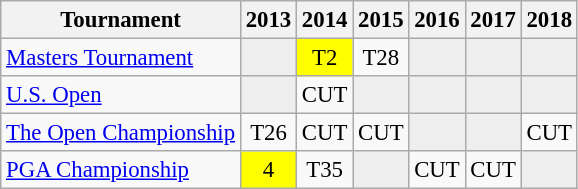<table class="wikitable" style="font-size:95%;text-align:center;">
<tr>
<th>Tournament</th>
<th>2013</th>
<th>2014</th>
<th>2015</th>
<th>2016</th>
<th>2017</th>
<th>2018</th>
</tr>
<tr>
<td align=left><a href='#'>Masters Tournament</a></td>
<td style="background:#eeeeee;"></td>
<td style="background:yellow;">T2</td>
<td>T28</td>
<td style="background:#eeeeee;"></td>
<td style="background:#eeeeee;"></td>
<td style="background:#eeeeee;"></td>
</tr>
<tr>
<td align=left><a href='#'>U.S. Open</a></td>
<td style="background:#eeeeee;"></td>
<td>CUT</td>
<td style="background:#eeeeee;"></td>
<td style="background:#eeeeee;"></td>
<td style="background:#eeeeee;"></td>
<td style="background:#eeeeee;"></td>
</tr>
<tr>
<td align=left><a href='#'>The Open Championship</a></td>
<td>T26</td>
<td>CUT</td>
<td>CUT</td>
<td style="background:#eeeeee;"></td>
<td style="background:#eeeeee;"></td>
<td>CUT</td>
</tr>
<tr>
<td align=left><a href='#'>PGA Championship</a></td>
<td style="background:yellow;">4</td>
<td>T35</td>
<td style="background:#eeeeee;"></td>
<td>CUT</td>
<td>CUT</td>
<td style="background:#eeeeee;"></td>
</tr>
</table>
